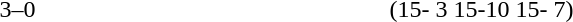<table>
<tr>
<th width=200></th>
<th width=200></th>
<th width=80></th>
<th width=200></th>
<th width=220></th>
</tr>
<tr>
<td align=right></td>
<td align=right><strong></strong></td>
<td align=center>3–0</td>
<td></td>
<td>(15- 3 15-10 15- 7)</td>
</tr>
</table>
